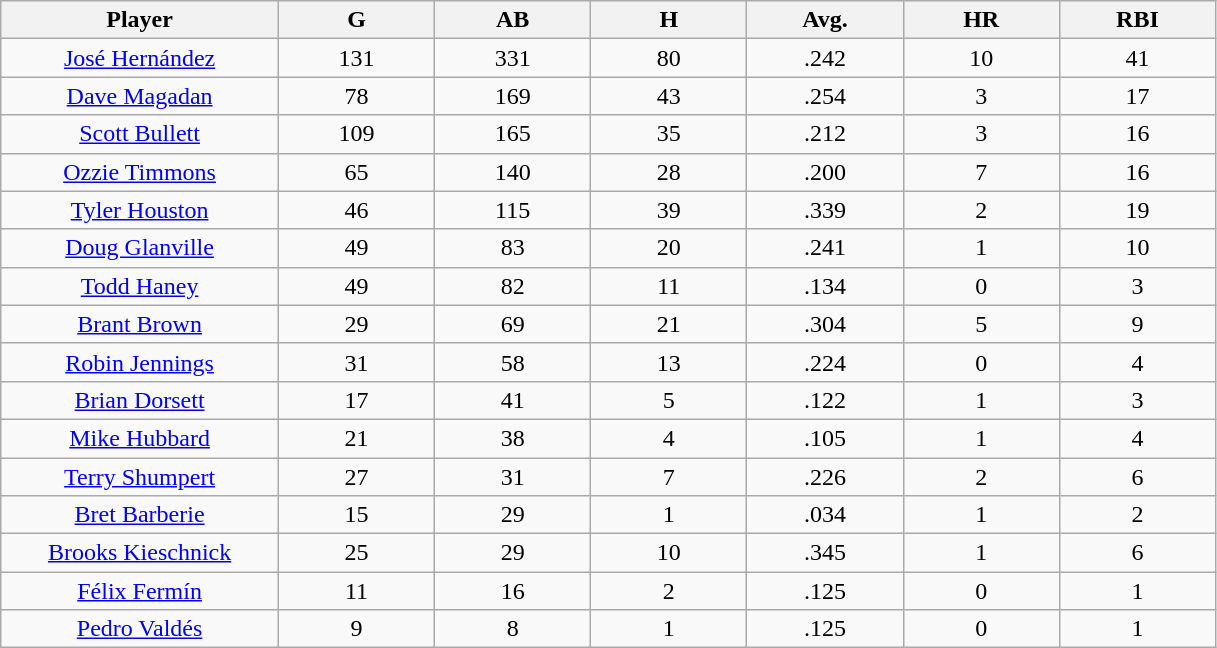<table class="wikitable sortable">
<tr>
<th bgcolor="#DDDDFF" width="16%">Player</th>
<th bgcolor="#DDDDFF" width="9%">G</th>
<th bgcolor="#DDDDFF" width="9%">AB</th>
<th bgcolor="#DDDDFF" width="9%">H</th>
<th bgcolor="#DDDDFF" width="9%">Avg.</th>
<th bgcolor="#DDDDFF" width="9%">HR</th>
<th bgcolor="#DDDDFF" width="9%">RBI</th>
</tr>
<tr align="center">
<td><a href='#'>José Hernández</a></td>
<td>131</td>
<td>331</td>
<td>80</td>
<td>.242</td>
<td>10</td>
<td>41</td>
</tr>
<tr align=center>
<td><a href='#'>Dave Magadan</a></td>
<td>78</td>
<td>169</td>
<td>43</td>
<td>.254</td>
<td>3</td>
<td>17</td>
</tr>
<tr align=center>
<td><a href='#'>Scott Bullett</a></td>
<td>109</td>
<td>165</td>
<td>35</td>
<td>.212</td>
<td>3</td>
<td>16</td>
</tr>
<tr align=center>
<td><a href='#'>Ozzie Timmons</a></td>
<td>65</td>
<td>140</td>
<td>28</td>
<td>.200</td>
<td>7</td>
<td>16</td>
</tr>
<tr align=center>
<td><a href='#'>Tyler Houston</a></td>
<td>46</td>
<td>115</td>
<td>39</td>
<td>.339</td>
<td>2</td>
<td>19</td>
</tr>
<tr align=center>
<td><a href='#'>Doug Glanville</a></td>
<td>49</td>
<td>83</td>
<td>20</td>
<td>.241</td>
<td>1</td>
<td>10</td>
</tr>
<tr align=center>
<td><a href='#'>Todd Haney</a></td>
<td>49</td>
<td>82</td>
<td>11</td>
<td>.134</td>
<td>0</td>
<td>3</td>
</tr>
<tr align=center>
<td><a href='#'>Brant Brown</a></td>
<td>29</td>
<td>69</td>
<td>21</td>
<td>.304</td>
<td>5</td>
<td>9</td>
</tr>
<tr align=center>
<td><a href='#'>Robin Jennings</a></td>
<td>31</td>
<td>58</td>
<td>13</td>
<td>.224</td>
<td>0</td>
<td>4</td>
</tr>
<tr align=center>
<td><a href='#'>Brian Dorsett</a></td>
<td>17</td>
<td>41</td>
<td>5</td>
<td>.122</td>
<td>1</td>
<td>3</td>
</tr>
<tr align=center>
<td><a href='#'>Mike Hubbard</a></td>
<td>21</td>
<td>38</td>
<td>4</td>
<td>.105</td>
<td>1</td>
<td>4</td>
</tr>
<tr align=center>
<td><a href='#'>Terry Shumpert</a></td>
<td>27</td>
<td>31</td>
<td>7</td>
<td>.226</td>
<td>2</td>
<td>6</td>
</tr>
<tr align=center>
<td><a href='#'>Bret Barberie</a></td>
<td>15</td>
<td>29</td>
<td>1</td>
<td>.034</td>
<td>1</td>
<td>2</td>
</tr>
<tr align=center>
<td><a href='#'>Brooks Kieschnick</a></td>
<td>25</td>
<td>29</td>
<td>10</td>
<td>.345</td>
<td>1</td>
<td>6</td>
</tr>
<tr align=center>
<td><a href='#'>Félix Fermín</a></td>
<td>11</td>
<td>16</td>
<td>2</td>
<td>.125</td>
<td>0</td>
<td>1</td>
</tr>
<tr align=center>
<td><a href='#'>Pedro Valdés</a></td>
<td>9</td>
<td>8</td>
<td>1</td>
<td>.125</td>
<td>0</td>
<td>1</td>
</tr>
</table>
